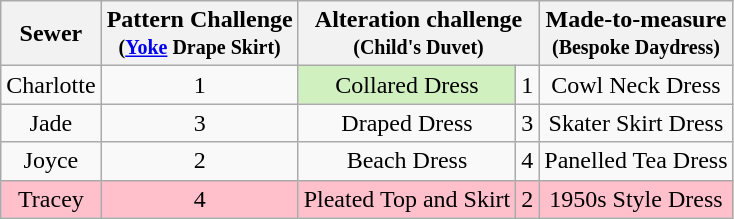<table class="wikitable" style="text-align:center;">
<tr>
<th>Sewer</th>
<th>Pattern Challenge<br><small>(<a href='#'>Yoke</a> Drape Skirt)</small></th>
<th colspan="2">Alteration challenge<br><small>(Child's Duvet)</small></th>
<th>Made-to-measure<br><small>(Bespoke Daydress)</small></th>
</tr>
<tr>
<td>Charlotte</td>
<td>1</td>
<td style="background:#d0f0c0">Collared Dress</td>
<td>1</td>
<td>Cowl Neck Dress</td>
</tr>
<tr>
<td>Jade</td>
<td>3</td>
<td>Draped Dress</td>
<td>3</td>
<td>Skater Skirt Dress</td>
</tr>
<tr>
<td>Joyce</td>
<td>2</td>
<td>Beach Dress</td>
<td>4</td>
<td>Panelled Tea Dress</td>
</tr>
<tr style="background:pink">
<td>Tracey</td>
<td>4</td>
<td>Pleated Top and Skirt</td>
<td>2</td>
<td>1950s Style Dress</td>
</tr>
</table>
